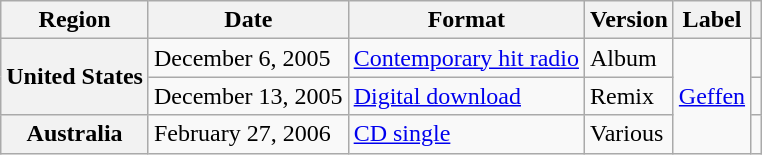<table class="wikitable plainrowheaders">
<tr>
<th scope="col">Region</th>
<th scope="col">Date</th>
<th scope="col">Format</th>
<th scope="col">Version</th>
<th scope="col">Label</th>
<th scope="col"></th>
</tr>
<tr>
<th scope="row" rowspan="2">United States</th>
<td>December 6, 2005</td>
<td><a href='#'>Contemporary hit radio</a></td>
<td>Album</td>
<td rowspan="3"><a href='#'>Geffen</a></td>
<td></td>
</tr>
<tr>
<td>December 13, 2005</td>
<td><a href='#'>Digital download</a></td>
<td>Remix</td>
<td></td>
</tr>
<tr>
<th scope="row">Australia</th>
<td>February 27, 2006</td>
<td><a href='#'>CD single</a></td>
<td>Various</td>
<td></td>
</tr>
</table>
